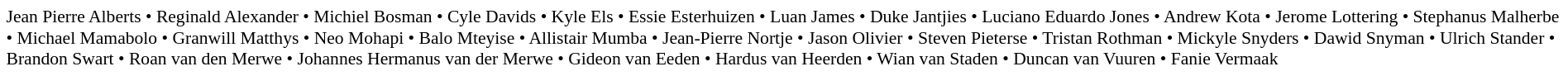<table cellpadding="2" style="border: 1px solid white; font-size:90%;">
<tr>
<td style="text-align:left;">Jean Pierre Alberts • Reginald Alexander • Michiel Bosman • Cyle Davids • Kyle Els • Essie Esterhuizen • Luan James • Duke Jantjies • Luciano Eduardo Jones • Andrew Kota • Jerome Lottering • Stephanus Malherbe • Michael Mamabolo • Granwill Matthys • Neo Mohapi • Balo Mteyise • Allistair Mumba • Jean-Pierre Nortje • Jason Olivier • Steven Pieterse • Tristan Rothman • Mickyle Snyders • Dawid Snyman • Ulrich Stander • Brandon Swart • Roan van den Merwe • Johannes Hermanus van der Merwe • Gideon van Eeden • Hardus van Heerden • Wian van Staden • Duncan van Vuuren • Fanie Vermaak</td>
</tr>
</table>
